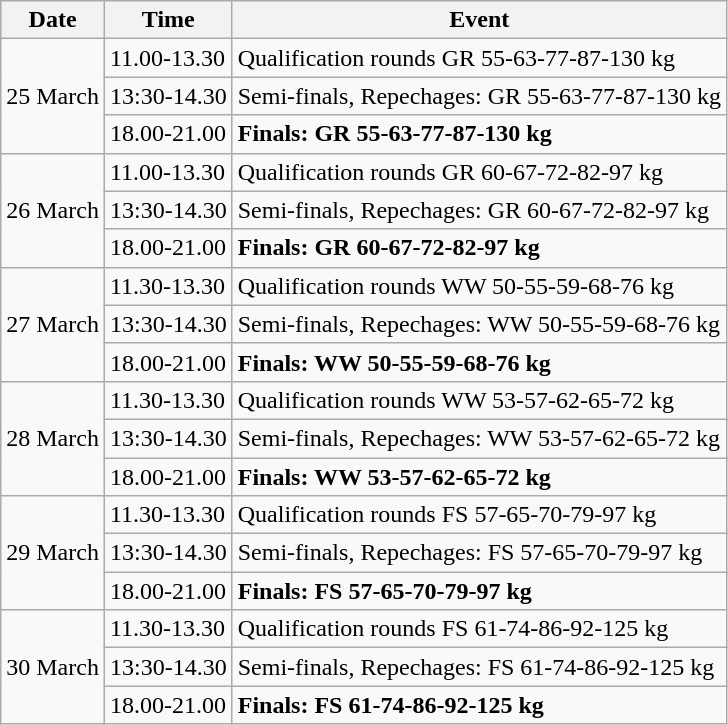<table class=wikitable>
<tr>
<th>Date</th>
<th>Time</th>
<th>Event</th>
</tr>
<tr>
<td rowspan="3">25 March</td>
<td>11.00-13.30</td>
<td>Qualification rounds GR 55-63-77-87-130 kg</td>
</tr>
<tr>
<td>13:30-14.30</td>
<td>Semi-finals, Repechages: GR 55-63-77-87-130 kg</td>
</tr>
<tr>
<td>18.00-21.00</td>
<td><strong>Finals: GR 55-63-77-87-130 kg</strong></td>
</tr>
<tr>
<td rowspan="3">26 March</td>
<td>11.00-13.30</td>
<td>Qualification rounds GR 60-67-72-82-97 kg</td>
</tr>
<tr>
<td>13:30-14.30</td>
<td>Semi-finals, Repechages: GR 60-67-72-82-97 kg</td>
</tr>
<tr>
<td>18.00-21.00</td>
<td><strong>Finals: GR 60-67-72-82-97 kg</strong></td>
</tr>
<tr>
<td rowspan="3">27 March</td>
<td>11.30-13.30</td>
<td>Qualification rounds WW 50-55-59-68-76 kg</td>
</tr>
<tr>
<td>13:30-14.30</td>
<td>Semi-finals, Repechages: WW 50-55-59-68-76 kg</td>
</tr>
<tr>
<td>18.00-21.00</td>
<td><strong>Finals: WW 50-55-59-68-76 kg</strong></td>
</tr>
<tr>
<td rowspan="3">28 March</td>
<td>11.30-13.30</td>
<td>Qualification rounds WW 53-57-62-65-72 kg</td>
</tr>
<tr>
<td>13:30-14.30</td>
<td>Semi-finals, Repechages: WW 53-57-62-65-72 kg</td>
</tr>
<tr>
<td>18.00-21.00</td>
<td><strong>Finals: WW 53-57-62-65-72 kg</strong></td>
</tr>
<tr>
<td rowspan="3">29 March</td>
<td>11.30-13.30</td>
<td>Qualification rounds FS 57-65-70-79-97 kg</td>
</tr>
<tr>
<td>13:30-14.30</td>
<td>Semi-finals, Repechages: FS 57-65-70-79-97 kg</td>
</tr>
<tr>
<td>18.00-21.00</td>
<td><strong>Finals: FS 57-65-70-79-97 kg</strong></td>
</tr>
<tr>
<td rowspan="3">30 March</td>
<td>11.30-13.30</td>
<td>Qualification rounds FS 61-74-86-92-125 kg</td>
</tr>
<tr>
<td>13:30-14.30</td>
<td>Semi-finals, Repechages: FS 61-74-86-92-125 kg</td>
</tr>
<tr>
<td>18.00-21.00</td>
<td><strong>Finals: FS 61-74-86-92-125 kg</strong></td>
</tr>
</table>
